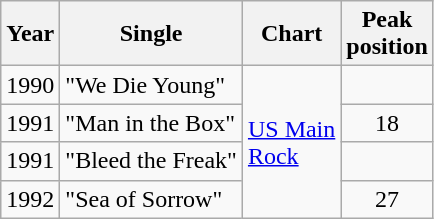<table class="wikitable">
<tr>
<th>Year</th>
<th>Single</th>
<th>Chart</th>
<th>Peak<br>position</th>
</tr>
<tr>
<td>1990</td>
<td>"We Die Young"</td>
<td rowspan="4"><a href='#'>US Main<br>Rock</a></td>
<td></td>
</tr>
<tr>
<td>1991</td>
<td>"Man in the Box"</td>
<td style="text-align:center;">18</td>
</tr>
<tr>
<td>1991</td>
<td>"Bleed the Freak"</td>
<td></td>
</tr>
<tr>
<td>1992</td>
<td>"Sea of Sorrow"</td>
<td style="text-align:center;">27</td>
</tr>
</table>
